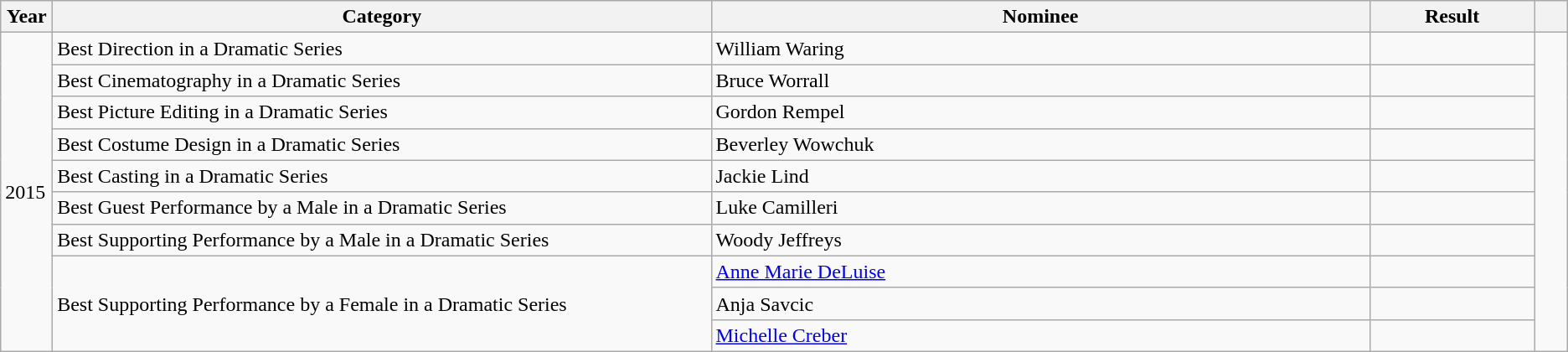<table class="wikitable">
<tr>
<th width=3%>Year</th>
<th width=40%>Category</th>
<th width=40%>Nominee</th>
<th width=10%>Result</th>
<th width=2%></th>
</tr>
<tr>
<td rowspan="10">2015</td>
<td>Best Direction in a Dramatic Series</td>
<td>William Waring</td>
<td></td>
<td rowspan="10"></td>
</tr>
<tr>
<td>Best Cinematography in a Dramatic Series</td>
<td>Bruce Worrall</td>
<td></td>
</tr>
<tr>
<td>Best Picture Editing in a Dramatic Series</td>
<td>Gordon Rempel</td>
<td></td>
</tr>
<tr>
<td>Best Costume Design in a Dramatic Series</td>
<td>Beverley Wowchuk</td>
<td></td>
</tr>
<tr>
<td>Best Casting in a Dramatic Series</td>
<td>Jackie Lind</td>
<td></td>
</tr>
<tr>
<td>Best Guest Performance by a Male in a Dramatic Series</td>
<td>Luke Camilleri</td>
<td></td>
</tr>
<tr>
<td>Best Supporting Performance by a Male in a Dramatic Series</td>
<td>Woody Jeffreys</td>
<td></td>
</tr>
<tr>
<td rowspan="3">Best Supporting Performance by a Female in a Dramatic Series</td>
<td><a href='#'>Anne Marie DeLuise</a></td>
<td></td>
</tr>
<tr>
<td>Anja Savcic</td>
<td></td>
</tr>
<tr>
<td><a href='#'>Michelle Creber</a></td>
<td></td>
</tr>
</table>
